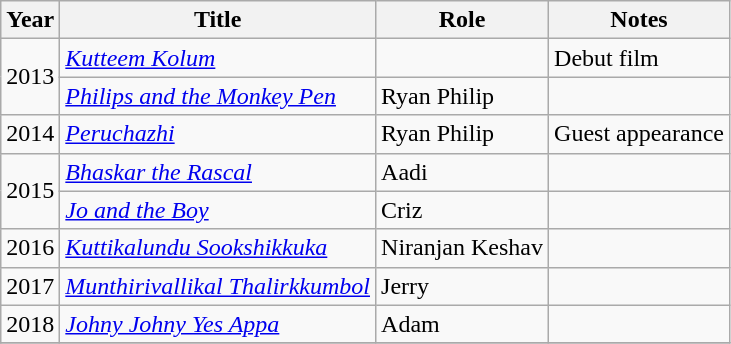<table class="wikitable sortable">
<tr>
<th>Year</th>
<th>Title</th>
<th>Role</th>
<th class=unsortable">Notes</th>
</tr>
<tr>
<td rowspan=2>2013</td>
<td><em><a href='#'>Kutteem Kolum</a></em></td>
<td></td>
<td>Debut film</td>
</tr>
<tr>
<td><em><a href='#'>Philips and the Monkey Pen</a></em></td>
<td>Ryan Philip</td>
<td></td>
</tr>
<tr>
<td>2014</td>
<td><em><a href='#'>Peruchazhi</a></em></td>
<td>Ryan Philip</td>
<td>Guest appearance</td>
</tr>
<tr>
<td rowspan=2>2015</td>
<td><em><a href='#'>Bhaskar the Rascal</a></em></td>
<td>Aadi</td>
<td></td>
</tr>
<tr>
<td><em><a href='#'>Jo and the Boy</a></em></td>
<td>Criz</td>
<td></td>
</tr>
<tr>
<td>2016</td>
<td><em><a href='#'>Kuttikalundu Sookshikkuka</a></em></td>
<td>Niranjan Keshav</td>
<td></td>
</tr>
<tr>
<td>2017</td>
<td><em><a href='#'>Munthirivallikal Thalirkkumbol</a></em></td>
<td>Jerry</td>
<td></td>
</tr>
<tr>
<td>2018</td>
<td><em><a href='#'>Johny Johny Yes Appa</a></em></td>
<td>Adam</td>
<td></td>
</tr>
<tr>
</tr>
</table>
